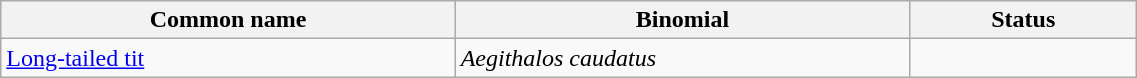<table style="width:60%;" class="wikitable">
<tr>
<th width=40%>Common name</th>
<th width=40%>Binomial</th>
<th width=20%>Status</th>
</tr>
<tr>
<td><a href='#'>Long-tailed tit</a></td>
<td><em>Aegithalos caudatus</em></td>
<td></td>
</tr>
</table>
